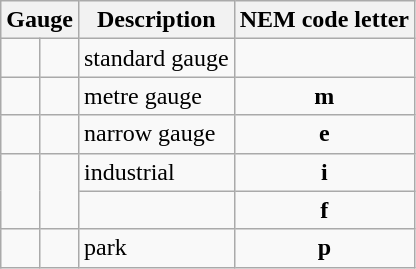<table class="wikitable">
<tr>
<th colspan=2>Gauge</th>
<th>Description</th>
<th>NEM code letter</th>
</tr>
<tr>
<td></td>
<td></td>
<td>standard gauge</td>
</tr>
<tr>
<td></td>
<td></td>
<td>metre gauge</td>
<td style="text-align: center;"><strong>m</strong></td>
</tr>
<tr>
<td></td>
<td></td>
<td>narrow gauge</td>
<td style="text-align: center;"><strong>e</strong></td>
</tr>
<tr>
<td rowspan=2></td>
<td rowspan=2></td>
<td>industrial</td>
<td style="text-align: center;"><strong>i</strong></td>
</tr>
<tr>
<td></td>
<td style="text-align: center;"><strong>f</strong></td>
</tr>
<tr>
<td></td>
<td></td>
<td>park</td>
<td style="text-align: center;"><strong>p</strong></td>
</tr>
</table>
